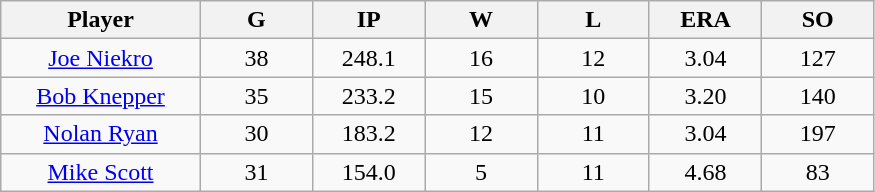<table class="wikitable sortable">
<tr>
<th bgcolor="#DDDDFF" width="16%">Player</th>
<th bgcolor="#DDDDFF" width="9%">G</th>
<th bgcolor="#DDDDFF" width="9%">IP</th>
<th bgcolor="#DDDDFF" width="9%">W</th>
<th bgcolor="#DDDDFF" width="9%">L</th>
<th bgcolor="#DDDDFF" width="9%">ERA</th>
<th bgcolor="#DDDDFF" width="9%">SO</th>
</tr>
<tr align=center>
<td><a href='#'>Joe Niekro</a></td>
<td>38</td>
<td>248.1</td>
<td>16</td>
<td>12</td>
<td>3.04</td>
<td>127</td>
</tr>
<tr align=center>
<td><a href='#'>Bob Knepper</a></td>
<td>35</td>
<td>233.2</td>
<td>15</td>
<td>10</td>
<td>3.20</td>
<td>140</td>
</tr>
<tr align=center>
<td><a href='#'>Nolan Ryan</a></td>
<td>30</td>
<td>183.2</td>
<td>12</td>
<td>11</td>
<td>3.04</td>
<td>197</td>
</tr>
<tr align=center>
<td><a href='#'>Mike Scott</a></td>
<td>31</td>
<td>154.0</td>
<td>5</td>
<td>11</td>
<td>4.68</td>
<td>83</td>
</tr>
</table>
